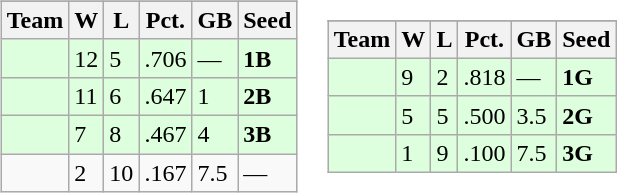<table>
<tr>
<td><br><table class=wikitable>
<tr>
</tr>
<tr>
<th>Team</th>
<th>W</th>
<th>L</th>
<th>Pct.</th>
<th>GB</th>
<th>Seed</th>
</tr>
<tr bgcolor=ddffdd>
<td></td>
<td>12</td>
<td>5</td>
<td>.706</td>
<td>—</td>
<td><strong>1B</strong></td>
</tr>
<tr bgcolor=ddffdd>
<td></td>
<td>11</td>
<td>6</td>
<td>.647</td>
<td>1</td>
<td><strong>2B</strong></td>
</tr>
<tr bgcolor=ddffdd>
<td></td>
<td>7</td>
<td>8</td>
<td>.467</td>
<td>4</td>
<td><strong>3B</strong></td>
</tr>
<tr>
<td></td>
<td>2</td>
<td>10</td>
<td>.167</td>
<td>7.5</td>
<td>—</td>
</tr>
</table>
</td>
<td><br><table class="wikitable">
<tr>
</tr>
<tr>
<th>Team</th>
<th>W</th>
<th>L</th>
<th>Pct.</th>
<th>GB</th>
<th>Seed</th>
</tr>
<tr bgcolor=ddffdd>
<td></td>
<td>9</td>
<td>2</td>
<td>.818</td>
<td>—</td>
<td><strong>1G</strong></td>
</tr>
<tr bgcolor=ddffdd>
<td></td>
<td>5</td>
<td>5</td>
<td>.500</td>
<td>3.5</td>
<td><strong>2G</strong></td>
</tr>
<tr bgcolor=ddffdd>
<td></td>
<td>1</td>
<td>9</td>
<td>.100</td>
<td>7.5</td>
<td><strong>3G</strong></td>
</tr>
</table>
</td>
</tr>
</table>
